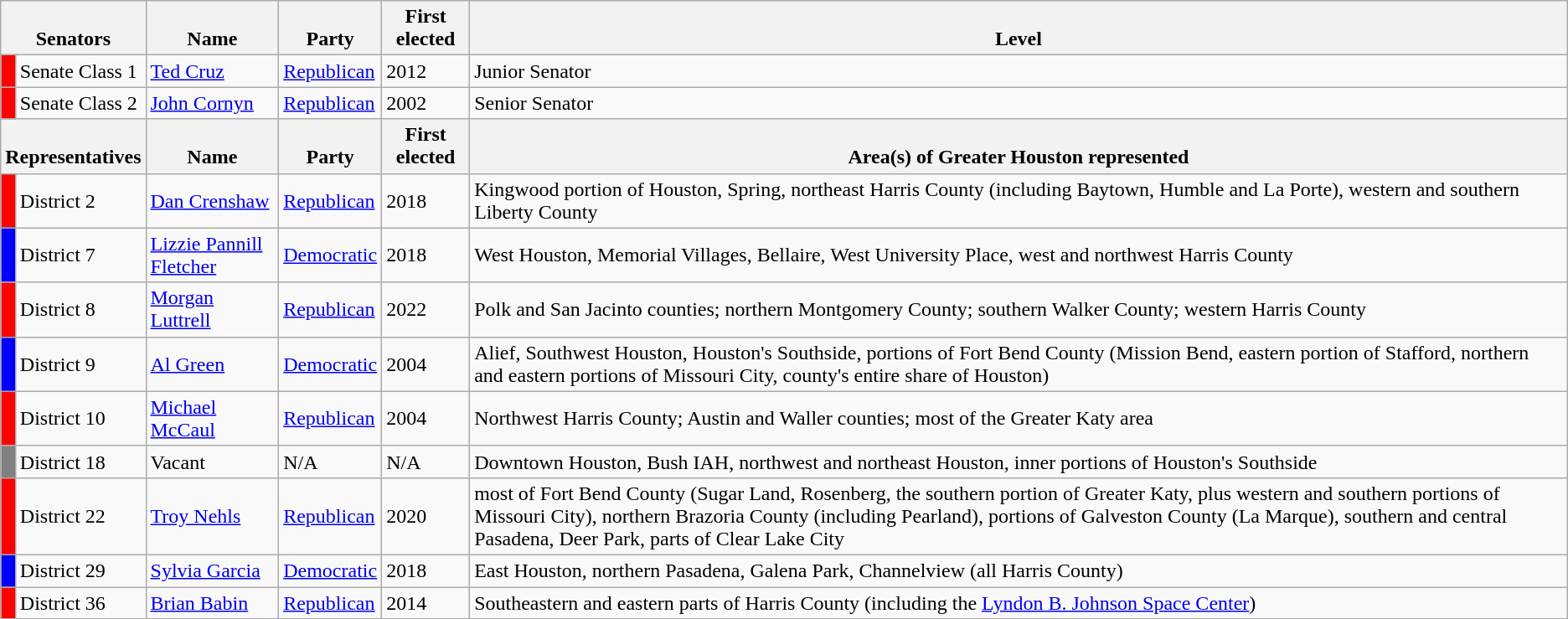<table class="wikitable">
<tr>
<th colspan="2" style="text-align:center; vertical-align:bottom;"><strong>Senators</strong></th>
<th style="text-align:center; vertical-align:bottom;"><strong>Name</strong></th>
<th style="text-align:center; vertical-align:bottom;"><strong>Party</strong></th>
<th style="text-align:center; vertical-align:bottom;"><strong>First elected</strong></th>
<th style="text-align:center; vertical-align:bottom;"><strong>Level</strong></th>
</tr>
<tr>
<td style="background:red;"> </td>
<td>Senate Class 1</td>
<td><a href='#'>Ted Cruz</a></td>
<td><a href='#'>Republican</a></td>
<td>2012</td>
<td>Junior Senator</td>
</tr>
<tr>
<td style="background:red;"> </td>
<td>Senate Class 2</td>
<td><a href='#'>John Cornyn</a></td>
<td><a href='#'>Republican</a></td>
<td>2002</td>
<td>Senior Senator</td>
</tr>
<tr>
<th colspan="2" style="text-align:center; vertical-align:bottom;"><strong>Representatives</strong></th>
<th style="text-align:center; vertical-align:bottom;"><strong>Name</strong></th>
<th style="text-align:center; vertical-align:bottom;"><strong>Party</strong></th>
<th style="text-align:center; vertical-align:bottom;"><strong>First elected</strong></th>
<th style="text-align:center; vertical-align:bottom;"><strong>Area(s) of Greater Houston represented</strong></th>
</tr>
<tr>
<td style="background:red;"> </td>
<td>District 2</td>
<td><a href='#'>Dan Crenshaw</a></td>
<td><a href='#'>Republican</a></td>
<td>2018</td>
<td>Kingwood portion of Houston, Spring, northeast Harris County (including Baytown, Humble and La Porte), western and southern Liberty County</td>
</tr>
<tr>
<td style="background:blue;"> </td>
<td>District 7</td>
<td><a href='#'>Lizzie Pannill Fletcher</a></td>
<td><a href='#'>Democratic</a></td>
<td>2018</td>
<td>West Houston, Memorial Villages, Bellaire, West University Place, west and northwest Harris County</td>
</tr>
<tr>
<td style="background:red;"> </td>
<td>District 8</td>
<td><a href='#'>Morgan Luttrell</a></td>
<td><a href='#'>Republican</a></td>
<td>2022</td>
<td>Polk and San Jacinto counties; northern Montgomery County; southern Walker County; western Harris County</td>
</tr>
<tr>
<td style="background:blue;"> </td>
<td>District 9</td>
<td><a href='#'>Al Green</a></td>
<td><a href='#'>Democratic</a></td>
<td>2004</td>
<td>Alief, Southwest Houston, Houston's Southside, portions of Fort Bend County (Mission Bend, eastern portion of Stafford, northern and eastern portions of Missouri City, county's entire share of Houston)</td>
</tr>
<tr>
<td style="background:red;"> </td>
<td>District 10</td>
<td><a href='#'>Michael McCaul</a></td>
<td><a href='#'>Republican</a></td>
<td>2004</td>
<td>Northwest Harris County; Austin and Waller counties; most of the Greater Katy area</td>
</tr>
<tr>
<td style="background:grey;"> </td>
<td>District 18</td>
<td>Vacant</td>
<td>N/A</td>
<td>N/A</td>
<td>Downtown Houston, Bush IAH, northwest and northeast Houston, inner portions of Houston's Southside</td>
</tr>
<tr>
<td style="background:red;"> </td>
<td>District 22</td>
<td><a href='#'>Troy Nehls</a></td>
<td><a href='#'>Republican</a></td>
<td>2020</td>
<td>most of Fort Bend County (Sugar Land, Rosenberg, the southern portion of Greater Katy, plus western and southern portions of Missouri City), northern Brazoria County (including Pearland), portions of Galveston County (La Marque), southern and central Pasadena, Deer Park, parts of Clear Lake City</td>
</tr>
<tr>
<td style="background:blue;"> </td>
<td>District 29</td>
<td><a href='#'>Sylvia Garcia</a></td>
<td><a href='#'>Democratic</a></td>
<td>2018</td>
<td>East Houston, northern Pasadena, Galena Park, Channelview (all Harris County)</td>
</tr>
<tr>
<td style="background:red;"> </td>
<td>District 36</td>
<td><a href='#'>Brian Babin</a></td>
<td><a href='#'>Republican</a></td>
<td>2014</td>
<td>Southeastern and eastern parts of Harris County (including the <a href='#'>Lyndon B. Johnson Space Center</a>)</td>
</tr>
</table>
